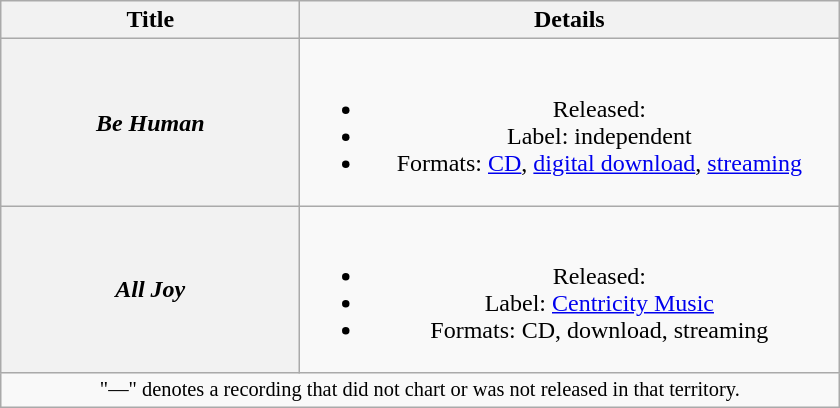<table class="wikitable plainrowheaders" style="text-align:center;">
<tr>
<th scope="col" style="width:12em;">Title</th>
<th scope="col" style="width:22em;">Details</th>
</tr>
<tr>
<th scope="row"><em>Be Human</em></th>
<td><br><ul><li>Released: </li><li>Label: independent</li><li>Formats: <a href='#'>CD</a>, <a href='#'>digital download</a>, <a href='#'>streaming</a></li></ul></td>
</tr>
<tr>
<th scope="row"><em>All Joy</em></th>
<td><br><ul><li>Released: </li><li>Label: <a href='#'>Centricity Music</a></li><li>Formats: CD, download, streaming</li></ul></td>
</tr>
<tr>
<td colspan="8" style="font-size:85%">"—" denotes a recording that did not chart or was not released in that territory.</td>
</tr>
</table>
